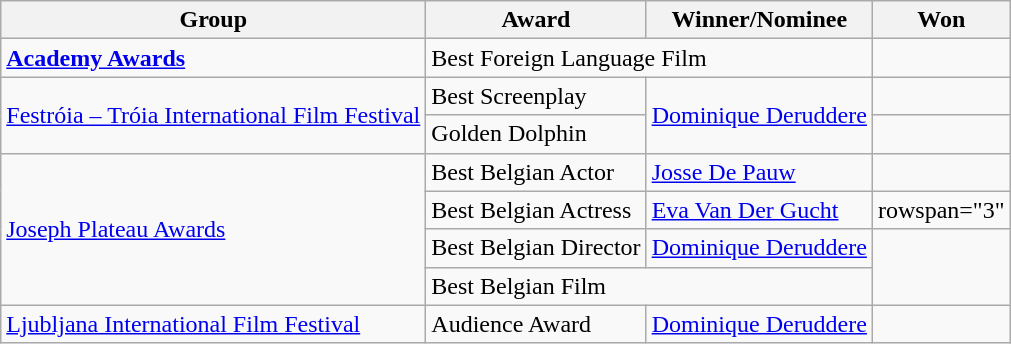<table class="wikitable">
<tr>
<th>Group</th>
<th>Award</th>
<th>Winner/Nominee</th>
<th>Won</th>
</tr>
<tr>
<td><strong><a href='#'>Academy Awards</a></strong></td>
<td colspan="2">Best Foreign Language Film</td>
<td></td>
</tr>
<tr>
<td rowspan="2"><a href='#'>Festróia – Tróia International Film Festival</a></td>
<td>Best Screenplay</td>
<td rowspan="2"><a href='#'>Dominique Deruddere</a></td>
<td></td>
</tr>
<tr>
<td>Golden Dolphin</td>
<td></td>
</tr>
<tr>
<td rowspan="4"><a href='#'>Joseph Plateau Awards</a></td>
<td>Best Belgian Actor</td>
<td><a href='#'>Josse De Pauw</a></td>
<td></td>
</tr>
<tr>
<td>Best Belgian Actress</td>
<td><a href='#'>Eva Van Der Gucht</a></td>
<td>rowspan="3" </td>
</tr>
<tr>
<td>Best Belgian Director</td>
<td><a href='#'>Dominique Deruddere</a></td>
</tr>
<tr>
<td colspan="2">Best Belgian Film</td>
</tr>
<tr>
<td><a href='#'>Ljubljana International Film Festival</a></td>
<td>Audience Award</td>
<td><a href='#'>Dominique Deruddere</a></td>
<td></td>
</tr>
</table>
